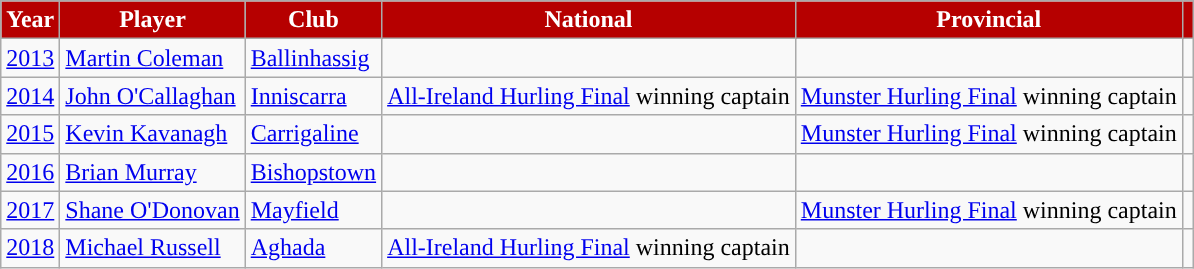<table class="wikitable">
<tr style="text-align:center;background:#B60000;color:white">
<td><strong>Year</strong></td>
<td><strong>Player</strong></td>
<td><strong>Club</strong></td>
<td><strong>National</strong></td>
<td><strong>Provincial</strong></td>
<td></td>
</tr>
<tr>
<td style="text-align:left;"><a href='#'>2013</a></td>
<td style="text-align:left;"><a href='#'>Martin Coleman</a></td>
<td style="text-align:left;"><a href='#'>Ballinhassig</a></td>
<td></td>
<td></td>
<td></td>
</tr>
<tr>
<td style="text-align:left;"><a href='#'>2014</a></td>
<td style="text-align:left;"><a href='#'>John O'Callaghan</a></td>
<td style="text-align:left;"><a href='#'>Inniscarra</a></td>
<td><a href='#'>All-Ireland Hurling Final</a> winning captain</td>
<td><a href='#'>Munster Hurling Final</a> winning captain</td>
<td></td>
</tr>
<tr>
<td style="text-align:left;"><a href='#'>2015</a></td>
<td style="text-align:left;"><a href='#'>Kevin Kavanagh</a></td>
<td style="text-align:left;"><a href='#'>Carrigaline</a></td>
<td></td>
<td><a href='#'>Munster Hurling Final</a> winning captain</td>
<td></td>
</tr>
<tr>
<td style="text-align:left;"><a href='#'>2016</a></td>
<td style="text-align:left;"><a href='#'>Brian Murray</a></td>
<td style="text-align:left;"><a href='#'>Bishopstown</a></td>
<td></td>
<td></td>
<td></td>
</tr>
<tr>
<td style="text-align:left;"><a href='#'>2017</a></td>
<td style="text-align:left;"><a href='#'>Shane O'Donovan</a></td>
<td style="text-align:left;"><a href='#'>Mayfield</a></td>
<td></td>
<td><a href='#'>Munster Hurling Final</a> winning captain</td>
<td></td>
</tr>
<tr>
<td style="text-align:left;"><a href='#'>2018</a></td>
<td style="text-align:left;"><a href='#'>Michael Russell</a></td>
<td style="text-align:left;"><a href='#'>Aghada</a></td>
<td><a href='#'>All-Ireland Hurling Final</a> winning captain</td>
<td></td>
<td></td>
</tr>
</table>
